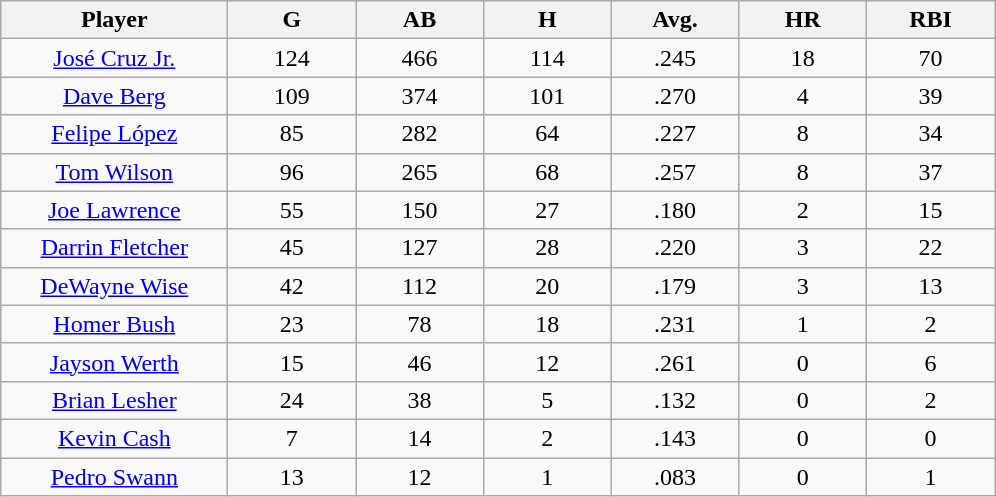<table class="wikitable sortable">
<tr>
<th bgcolor="#DDDDFF" width="16%">Player</th>
<th bgcolor="#DDDDFF" width="9%">G</th>
<th bgcolor="#DDDDFF" width="9%">AB</th>
<th bgcolor="#DDDDFF" width="9%">H</th>
<th bgcolor="#DDDDFF" width="9%">Avg.</th>
<th bgcolor="#DDDDFF" width="9%">HR</th>
<th bgcolor="#DDDDFF" width="9%">RBI</th>
</tr>
<tr align="center">
<td><a href='#'>José Cruz Jr.</a></td>
<td>124</td>
<td>466</td>
<td>114</td>
<td>.245</td>
<td>18</td>
<td>70</td>
</tr>
<tr align=center>
<td><a href='#'>Dave Berg</a></td>
<td>109</td>
<td>374</td>
<td>101</td>
<td>.270</td>
<td>4</td>
<td>39</td>
</tr>
<tr align=center>
<td><a href='#'>Felipe López</a></td>
<td>85</td>
<td>282</td>
<td>64</td>
<td>.227</td>
<td>8</td>
<td>34</td>
</tr>
<tr align=center>
<td><a href='#'>Tom Wilson</a></td>
<td>96</td>
<td>265</td>
<td>68</td>
<td>.257</td>
<td>8</td>
<td>37</td>
</tr>
<tr align=center>
<td><a href='#'>Joe Lawrence</a></td>
<td>55</td>
<td>150</td>
<td>27</td>
<td>.180</td>
<td>2</td>
<td>15</td>
</tr>
<tr align="center">
<td><a href='#'>Darrin Fletcher</a></td>
<td>45</td>
<td>127</td>
<td>28</td>
<td>.220</td>
<td>3</td>
<td>22</td>
</tr>
<tr align=center>
<td><a href='#'>DeWayne Wise</a></td>
<td>42</td>
<td>112</td>
<td>20</td>
<td>.179</td>
<td>3</td>
<td>13</td>
</tr>
<tr align=center>
<td><a href='#'>Homer Bush</a></td>
<td>23</td>
<td>78</td>
<td>18</td>
<td>.231</td>
<td>1</td>
<td>2</td>
</tr>
<tr align=center>
<td><a href='#'>Jayson Werth</a></td>
<td>15</td>
<td>46</td>
<td>12</td>
<td>.261</td>
<td>0</td>
<td>6</td>
</tr>
<tr align=center>
<td><a href='#'>Brian Lesher</a></td>
<td>24</td>
<td>38</td>
<td>5</td>
<td>.132</td>
<td>0</td>
<td>2</td>
</tr>
<tr align=center>
<td><a href='#'>Kevin Cash</a></td>
<td>7</td>
<td>14</td>
<td>2</td>
<td>.143</td>
<td>0</td>
<td>0</td>
</tr>
<tr align=center>
<td><a href='#'>Pedro Swann</a></td>
<td>13</td>
<td>12</td>
<td>1</td>
<td>.083</td>
<td>0</td>
<td>1</td>
</tr>
</table>
